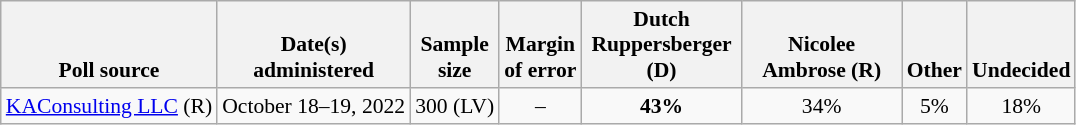<table class="wikitable" style="font-size:90%;text-align:center;">
<tr style="vertical-align:bottom">
<th>Poll source</th>
<th>Date(s)<br>administered</th>
<th>Sample<br>size</th>
<th>Margin<br>of error</th>
<th style="width:100px;">Dutch<br>Ruppersberger (D)</th>
<th style="width:100px;">Nicolee<br>Ambrose (R)</th>
<th>Other</th>
<th>Undecided</th>
</tr>
<tr>
<td style="text-align:left;"><a href='#'>KAConsulting LLC</a> (R)</td>
<td>October 18–19, 2022</td>
<td>300 (LV)</td>
<td>–</td>
<td><strong>43%</strong></td>
<td>34%</td>
<td>5%</td>
<td>18%</td>
</tr>
</table>
